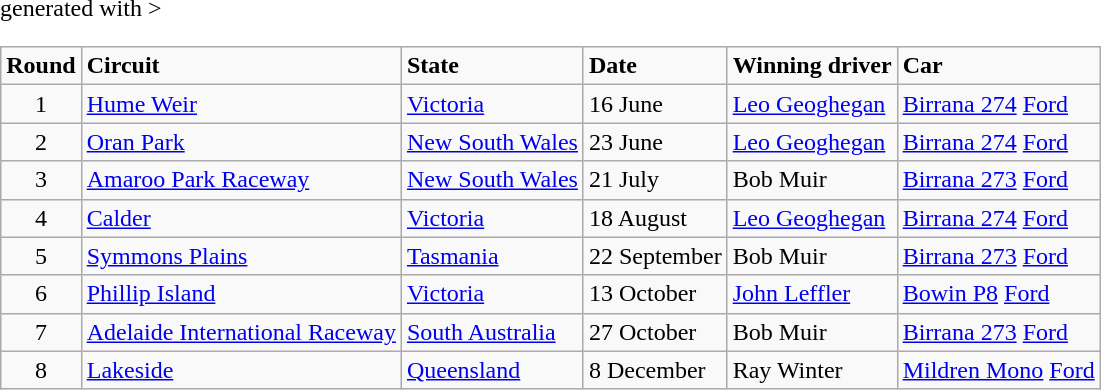<table class="wikitable" <hiddentext>generated with >
<tr style="font-weight:bold">
<td align="center">Round</td>
<td>Circuit</td>
<td>State</td>
<td>Date</td>
<td>Winning driver</td>
<td>Car</td>
</tr>
<tr>
<td align="center">1</td>
<td><a href='#'>Hume Weir</a></td>
<td><a href='#'>Victoria</a></td>
<td>16 June</td>
<td><a href='#'>Leo Geoghegan</a></td>
<td><a href='#'>Birrana 274</a> <a href='#'>Ford</a></td>
</tr>
<tr>
<td align="center">2</td>
<td><a href='#'>Oran Park</a></td>
<td><a href='#'>New South Wales</a></td>
<td>23 June</td>
<td><a href='#'>Leo Geoghegan</a></td>
<td><a href='#'>Birrana 274</a> <a href='#'>Ford</a></td>
</tr>
<tr>
<td align="center">3</td>
<td><a href='#'>Amaroo Park Raceway</a></td>
<td><a href='#'>New South Wales</a></td>
<td>21 July</td>
<td>Bob Muir</td>
<td><a href='#'>Birrana 273</a> <a href='#'>Ford</a></td>
</tr>
<tr>
<td align="center">4</td>
<td><a href='#'>Calder</a></td>
<td><a href='#'>Victoria</a></td>
<td>18 August</td>
<td><a href='#'>Leo Geoghegan</a></td>
<td><a href='#'>Birrana 274</a> <a href='#'>Ford</a></td>
</tr>
<tr>
<td align="center">5</td>
<td><a href='#'>Symmons Plains</a></td>
<td><a href='#'>Tasmania</a></td>
<td>22 September</td>
<td>Bob Muir</td>
<td><a href='#'>Birrana 273</a> <a href='#'>Ford</a></td>
</tr>
<tr>
<td align="center">6</td>
<td><a href='#'>Phillip Island</a></td>
<td><a href='#'>Victoria</a></td>
<td>13 October</td>
<td><a href='#'>John Leffler</a></td>
<td><a href='#'>Bowin P8</a> <a href='#'>Ford</a></td>
</tr>
<tr>
<td align="center">7</td>
<td><a href='#'>Adelaide International Raceway</a></td>
<td><a href='#'>South Australia</a></td>
<td>27 October</td>
<td>Bob Muir</td>
<td><a href='#'>Birrana 273</a> <a href='#'>Ford</a></td>
</tr>
<tr>
<td align="center">8</td>
<td><a href='#'>Lakeside</a></td>
<td><a href='#'>Queensland</a></td>
<td>8 December</td>
<td>Ray Winter</td>
<td><a href='#'>Mildren Mono</a> <a href='#'>Ford</a></td>
</tr>
</table>
